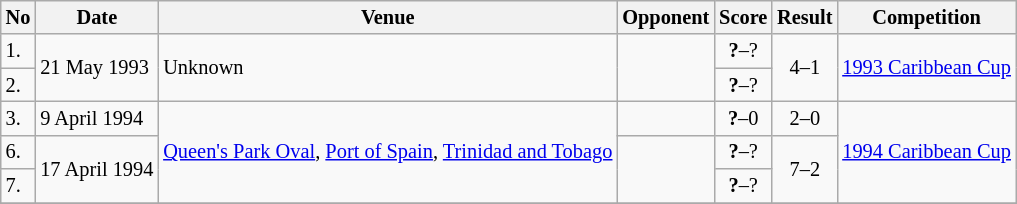<table class="wikitable" style="font-size:85%;">
<tr>
<th>No</th>
<th>Date</th>
<th>Venue</th>
<th>Opponent</th>
<th>Score</th>
<th>Result</th>
<th>Competition</th>
</tr>
<tr>
<td>1.</td>
<td rowspan="2">21 May 1993</td>
<td rowspan="2">Unknown</td>
<td rowspan="2"></td>
<td align=center><strong>?</strong>–?</td>
<td align=center rowspan="2">4–1</td>
<td rowspan="2"><a href='#'>1993 Caribbean Cup</a></td>
</tr>
<tr>
<td>2.</td>
<td align=center><strong>?</strong>–?</td>
</tr>
<tr>
<td>3.</td>
<td>9 April 1994</td>
<td rowspan="3"><a href='#'>Queen's Park Oval</a>, <a href='#'>Port of Spain</a>, <a href='#'>Trinidad and Tobago</a></td>
<td></td>
<td align=center><strong>?</strong>–0</td>
<td align=center>2–0</td>
<td rowspan="3"><a href='#'>1994 Caribbean Cup</a></td>
</tr>
<tr>
<td>6.</td>
<td rowspan="2">17 April 1994</td>
<td rowspan="2"></td>
<td align=center><strong>?</strong>–?</td>
<td rowspan="2" align=center>7–2</td>
</tr>
<tr>
<td>7.</td>
<td align=center><strong>?</strong>–?</td>
</tr>
<tr>
</tr>
</table>
